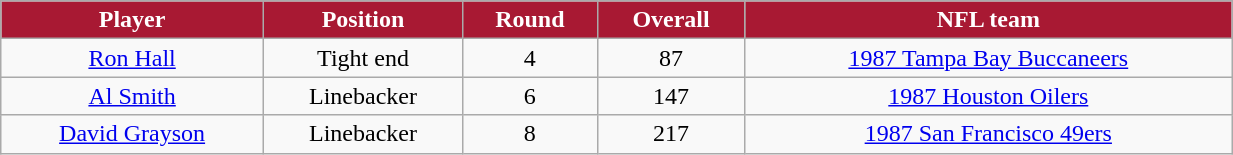<table class="wikitable" width="65%">
<tr align="center"  style="background:#A81933;color:#FFFFFF;">
<td><strong>Player</strong></td>
<td><strong>Position</strong></td>
<td><strong>Round</strong></td>
<td><strong>Overall</strong></td>
<td><strong>NFL team</strong></td>
</tr>
<tr align="center" bgcolor="">
<td><a href='#'>Ron Hall</a></td>
<td>Tight end</td>
<td>4</td>
<td>87</td>
<td><a href='#'>1987 Tampa Bay Buccaneers</a></td>
</tr>
<tr align="center" bgcolor="">
<td><a href='#'>Al Smith</a></td>
<td>Linebacker</td>
<td>6</td>
<td>147</td>
<td><a href='#'>1987 Houston Oilers</a></td>
</tr>
<tr align="center" bgcolor="">
<td><a href='#'>David Grayson</a></td>
<td>Linebacker</td>
<td>8</td>
<td>217</td>
<td><a href='#'>1987 San Francisco 49ers</a></td>
</tr>
</table>
